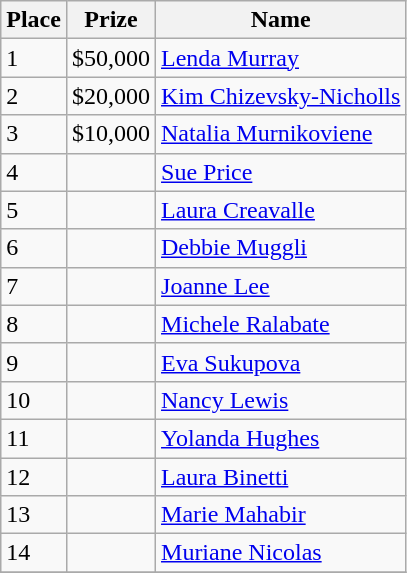<table class="wikitable">
<tr>
<th>Place</th>
<th>Prize</th>
<th>Name</th>
</tr>
<tr>
<td>1</td>
<td>$50,000</td>
<td> <a href='#'>Lenda Murray</a></td>
</tr>
<tr>
<td>2</td>
<td>$20,000</td>
<td> <a href='#'>Kim Chizevsky-Nicholls</a></td>
</tr>
<tr>
<td>3</td>
<td>$10,000</td>
<td> <a href='#'>Natalia Murnikoviene</a></td>
</tr>
<tr>
<td>4</td>
<td></td>
<td> <a href='#'>Sue Price</a></td>
</tr>
<tr>
<td>5</td>
<td></td>
<td> <a href='#'>Laura Creavalle</a></td>
</tr>
<tr>
<td>6</td>
<td></td>
<td> <a href='#'>Debbie Muggli</a></td>
</tr>
<tr>
<td>7</td>
<td></td>
<td> <a href='#'>Joanne Lee</a></td>
</tr>
<tr>
<td>8</td>
<td></td>
<td> <a href='#'>Michele Ralabate</a></td>
</tr>
<tr>
<td>9</td>
<td></td>
<td> <a href='#'>Eva Sukupova</a></td>
</tr>
<tr>
<td>10</td>
<td></td>
<td> <a href='#'>Nancy Lewis</a></td>
</tr>
<tr>
<td>11</td>
<td></td>
<td> <a href='#'>Yolanda Hughes</a></td>
</tr>
<tr>
<td>12</td>
<td></td>
<td> <a href='#'>Laura Binetti</a></td>
</tr>
<tr>
<td>13</td>
<td></td>
<td> <a href='#'>Marie Mahabir</a></td>
</tr>
<tr>
<td>14</td>
<td></td>
<td> <a href='#'>Muriane Nicolas</a></td>
</tr>
<tr>
</tr>
</table>
